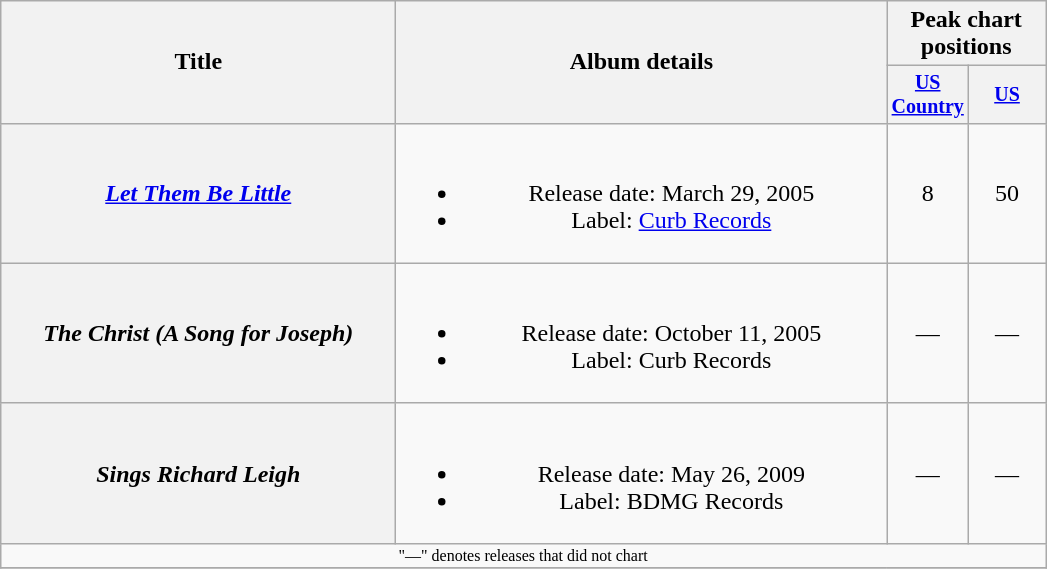<table class="wikitable plainrowheaders" style="text-align:center;">
<tr>
<th rowspan="2" style="width:16em;">Title</th>
<th rowspan="2" style="width:20em;">Album details</th>
<th colspan="2">Peak chart<br>positions</th>
</tr>
<tr style="font-size:smaller;">
<th width="45"><a href='#'>US Country</a><br></th>
<th width="45"><a href='#'>US</a><br></th>
</tr>
<tr>
<th scope="row"><em><a href='#'>Let Them Be Little</a></em></th>
<td><br><ul><li>Release date: March 29, 2005</li><li>Label: <a href='#'>Curb Records</a></li></ul></td>
<td>8</td>
<td>50</td>
</tr>
<tr>
<th scope="row"><em>The Christ (A Song for Joseph)</em></th>
<td><br><ul><li>Release date: October 11, 2005</li><li>Label: Curb Records</li></ul></td>
<td>—</td>
<td>—</td>
</tr>
<tr>
<th scope="row"><em>Sings Richard Leigh</em></th>
<td><br><ul><li>Release date: May 26, 2009</li><li>Label: BDMG Records</li></ul></td>
<td>—</td>
<td>—</td>
</tr>
<tr>
<td colspan="4" style="font-size:8pt">"—" denotes releases that did not chart</td>
</tr>
<tr>
</tr>
</table>
